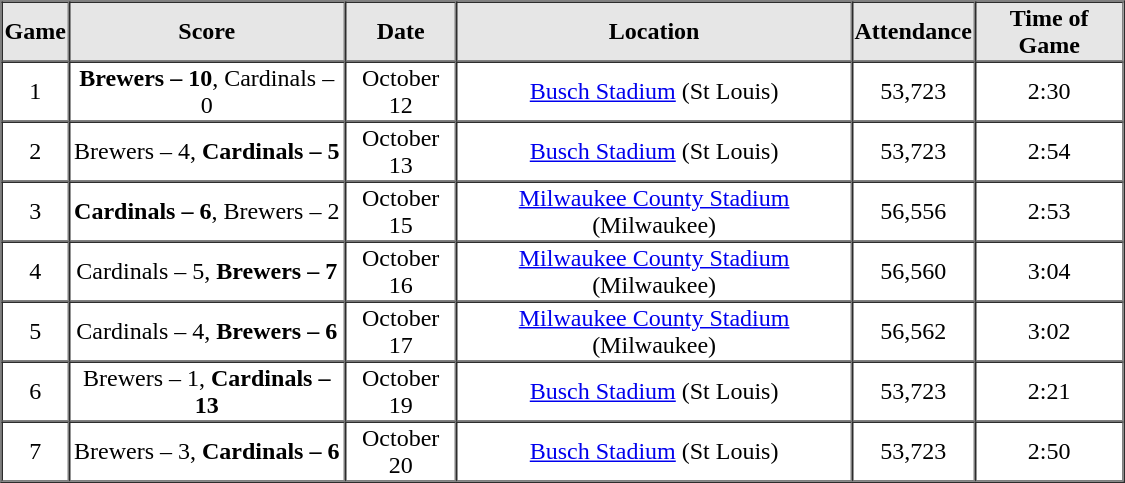<table border=1 cellspacing=0 width=750 style="margin-left:3em;">
<tr style="text-align:center; background-color:#e6e6e6;">
<th width=>Game</th>
<th width=>Score</th>
<th width=>Date</th>
<th width=>Location</th>
<th width=>Attendance</th>
<th width=>Time of Game</th>
</tr>
<tr style="text-align:center;">
<td>1</td>
<td><strong>Brewers – 10</strong>, Cardinals – 0</td>
<td>October 12</td>
<td><a href='#'>Busch Stadium</a> (St Louis)</td>
<td>53,723</td>
<td>2:30</td>
</tr>
<tr style="text-align:center;">
<td>2</td>
<td>Brewers – 4, <strong>Cardinals – 5</strong></td>
<td>October 13</td>
<td><a href='#'>Busch Stadium</a> (St Louis)</td>
<td>53,723</td>
<td>2:54</td>
</tr>
<tr style="text-align:center;">
<td>3</td>
<td><strong>Cardinals – 6</strong>, Brewers – 2</td>
<td>October 15</td>
<td><a href='#'>Milwaukee County Stadium</a> (Milwaukee)</td>
<td>56,556</td>
<td>2:53</td>
</tr>
<tr style="text-align:center;">
<td>4</td>
<td>Cardinals – 5, <strong>Brewers – 7</strong></td>
<td>October 16</td>
<td><a href='#'>Milwaukee County Stadium</a> (Milwaukee)</td>
<td>56,560</td>
<td>3:04</td>
</tr>
<tr style="text-align:center;">
<td>5</td>
<td>Cardinals – 4, <strong>Brewers – 6</strong></td>
<td>October 17</td>
<td><a href='#'>Milwaukee County Stadium</a> (Milwaukee)</td>
<td>56,562</td>
<td>3:02</td>
</tr>
<tr style="text-align:center;">
<td>6</td>
<td>Brewers – 1, <strong>Cardinals – 13</strong></td>
<td>October 19</td>
<td><a href='#'>Busch Stadium</a> (St Louis)</td>
<td>53,723</td>
<td>2:21</td>
</tr>
<tr style="text-align:center;">
<td>7</td>
<td>Brewers – 3, <strong>Cardinals – 6</strong></td>
<td>October 20</td>
<td><a href='#'>Busch Stadium</a> (St Louis)</td>
<td>53,723</td>
<td>2:50</td>
</tr>
</table>
